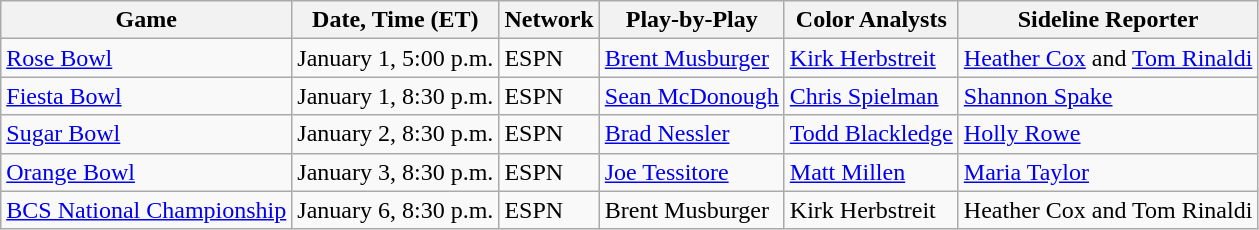<table class="wikitable">
<tr>
<th>Game</th>
<th>Date, Time (ET)</th>
<th>Network</th>
<th>Play-by-Play</th>
<th>Color Analysts</th>
<th>Sideline Reporter</th>
</tr>
<tr>
<td><a href='#'>Rose Bowl</a></td>
<td>January 1, 5:00 p.m.</td>
<td>ESPN</td>
<td><a href='#'>Brent Musburger</a></td>
<td><a href='#'>Kirk Herbstreit</a></td>
<td><a href='#'>Heather Cox</a> and <a href='#'>Tom Rinaldi</a></td>
</tr>
<tr>
<td><a href='#'>Fiesta Bowl</a></td>
<td>January 1, 8:30 p.m.</td>
<td>ESPN</td>
<td><a href='#'>Sean McDonough</a></td>
<td><a href='#'>Chris Spielman</a></td>
<td><a href='#'>Shannon Spake</a></td>
</tr>
<tr>
<td><a href='#'>Sugar Bowl</a></td>
<td>January 2, 8:30 p.m.</td>
<td>ESPN</td>
<td><a href='#'>Brad Nessler</a></td>
<td><a href='#'>Todd Blackledge</a></td>
<td><a href='#'>Holly Rowe</a></td>
</tr>
<tr>
<td><a href='#'>Orange Bowl</a></td>
<td>January 3, 8:30 p.m.</td>
<td>ESPN</td>
<td><a href='#'>Joe Tessitore</a></td>
<td><a href='#'>Matt Millen</a></td>
<td><a href='#'>Maria Taylor</a></td>
</tr>
<tr>
<td><a href='#'>BCS National Championship</a></td>
<td>January 6, 8:30 p.m.</td>
<td>ESPN</td>
<td>Brent Musburger</td>
<td>Kirk Herbstreit</td>
<td>Heather Cox and Tom Rinaldi</td>
</tr>
</table>
